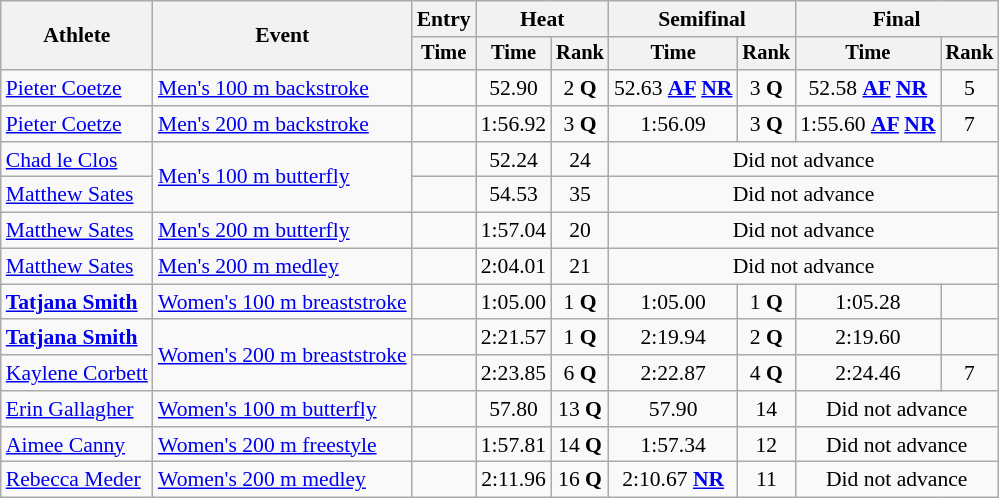<table class="wikitable" style="font-size:90%">
<tr>
<th rowspan="2">Athlete</th>
<th rowspan="2">Event</th>
<th>Entry</th>
<th colspan="2">Heat</th>
<th colspan="2">Semifinal</th>
<th colspan="2">Final</th>
</tr>
<tr style="font-size:95%">
<th>Time</th>
<th>Time</th>
<th>Rank</th>
<th>Time</th>
<th>Rank</th>
<th>Time</th>
<th>Rank</th>
</tr>
<tr align=center>
<td align=left><a href='#'>Pieter Coetze</a></td>
<td align=left><a href='#'>Men's 100 m backstroke</a></td>
<td></td>
<td>52.90</td>
<td>2 <strong>Q</strong></td>
<td>52.63 <strong><a href='#'>AF</a> <a href='#'>NR</a></strong></td>
<td>3 <strong>Q</strong></td>
<td>52.58 <strong><a href='#'>AF</a> <a href='#'>NR</a></strong></td>
<td>5</td>
</tr>
<tr align=center>
<td align=left><a href='#'>Pieter Coetze</a></td>
<td align=left><a href='#'>Men's 200 m backstroke</a></td>
<td></td>
<td>1:56.92</td>
<td>3 <strong>Q</strong></td>
<td>1:56.09</td>
<td>3 <strong>Q</strong></td>
<td>1:55.60 <strong><a href='#'>AF</a> <a href='#'>NR</a></strong></td>
<td>7</td>
</tr>
<tr align=center>
<td align=left><a href='#'>Chad le Clos</a></td>
<td align=left rowspan=2><a href='#'>Men's 100 m butterfly</a></td>
<td></td>
<td>52.24</td>
<td>24</td>
<td colspan="4">Did not advance</td>
</tr>
<tr align=center>
<td align=left><a href='#'>Matthew Sates</a></td>
<td></td>
<td>54.53</td>
<td>35</td>
<td colspan="4">Did not advance</td>
</tr>
<tr>
<td><a href='#'>Matthew Sates</a></td>
<td><a href='#'>Men's 200 m butterfly</a></td>
<td></td>
<td align="center">1:57.04</td>
<td align=center>20</td>
<td align=center colspan="4">Did not advance</td>
</tr>
<tr align="center">
<td align="left"><a href='#'>Matthew Sates</a></td>
<td align="left"><a href='#'>Men's 200 m medley</a></td>
<td></td>
<td>2:04.01</td>
<td>21</td>
<td colspan="4">Did not advance</td>
</tr>
<tr align="center">
<td align="left"><strong><a href='#'>Tatjana Smith</a></strong></td>
<td align="left"><a href='#'>Women's 100 m breaststroke</a></td>
<td></td>
<td>1:05.00</td>
<td>1 <strong>Q</strong></td>
<td>1:05.00</td>
<td>1 <strong>Q</strong></td>
<td>1:05.28</td>
<td></td>
</tr>
<tr>
<td><strong><a href='#'>Tatjana Smith</a></strong></td>
<td rowspan="2"><a href='#'>Women's 200 m breaststroke</a></td>
<td></td>
<td align="center">2:21.57</td>
<td align=center>1 <strong>Q</strong></td>
<td align="center">2:19.94</td>
<td align=center>2 <strong>Q</strong></td>
<td align="center">2:19.60</td>
<td align=center></td>
</tr>
<tr align="center">
<td align="left"><a href='#'>Kaylene Corbett</a></td>
<td></td>
<td>2:23.85</td>
<td>6 <strong>Q</strong></td>
<td>2:22.87</td>
<td>4 <strong>Q</strong></td>
<td>2:24.46</td>
<td>7</td>
</tr>
<tr align="center">
<td align="left"><a href='#'>Erin Gallagher</a></td>
<td align="left"><a href='#'>Women's 100 m butterfly</a></td>
<td></td>
<td>57.80</td>
<td>13 <strong>Q</strong></td>
<td>57.90</td>
<td>14</td>
<td colspan="2">Did not advance</td>
</tr>
<tr align="center">
<td align="left"><a href='#'>Aimee Canny</a></td>
<td align="left"><a href='#'>Women's 200 m freestyle</a></td>
<td></td>
<td align="center">1:57.81</td>
<td>14 <strong>Q</strong></td>
<td>1:57.34</td>
<td align="center">12</td>
<td colspan="2">Did not advance</td>
</tr>
<tr align=center>
<td align=left><a href='#'>Rebecca Meder</a></td>
<td align=left><a href='#'>Women's 200 m medley</a></td>
<td></td>
<td>2:11.96</td>
<td>16 <strong>Q</strong></td>
<td>2:10.67 <a href='#'><strong>NR</strong></a></td>
<td>11</td>
<td colspan="2">Did not advance</td>
</tr>
</table>
